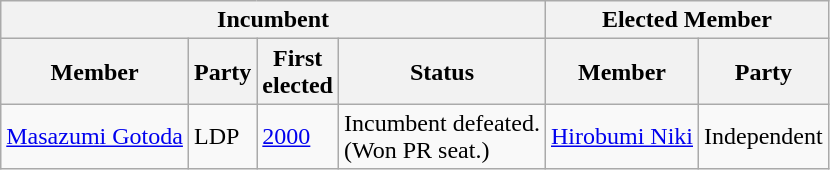<table class="wikitable sortable">
<tr>
<th colspan=4>Incumbent</th>
<th colspan=2>Elected Member</th>
</tr>
<tr>
<th>Member</th>
<th>Party</th>
<th>First<br>elected</th>
<th>Status</th>
<th>Member</th>
<th>Party</th>
</tr>
<tr>
<td><a href='#'>Masazumi Gotoda</a></td>
<td>LDP</td>
<td><a href='#'>2000</a></td>
<td>Incumbent defeated.<br>(Won PR seat.)</td>
<td><a href='#'>Hirobumi Niki</a></td>
<td>Independent</td>
</tr>
</table>
